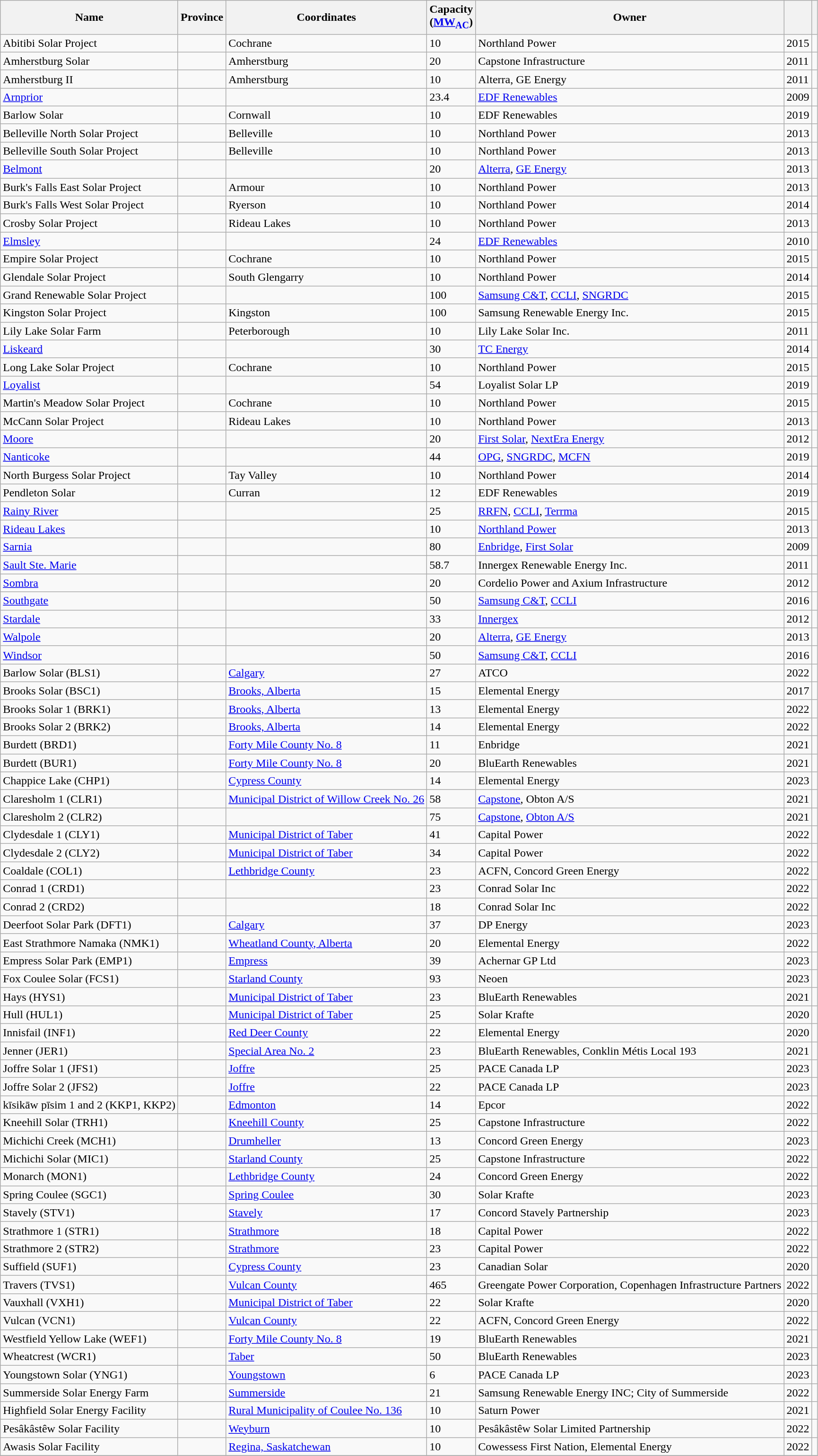<table class="wikitable sortable">
<tr>
<th>Name</th>
<th>Province</th>
<th>Coordinates</th>
<th>Capacity<br>(<a href='#'>MW<sub>AC</sub></a>)</th>
<th>Owner</th>
<th></th>
<th></th>
</tr>
<tr>
<td>Abitibi Solar Project</td>
<td></td>
<td>Cochrane</td>
<td>10</td>
<td>Northland Power</td>
<td>2015</td>
<td></td>
</tr>
<tr>
<td>Amherstburg Solar</td>
<td></td>
<td>Amherstburg</td>
<td>20</td>
<td>Capstone Infrastructure</td>
<td>2011</td>
<td></td>
</tr>
<tr>
<td>Amherstburg II</td>
<td></td>
<td>Amherstburg</td>
<td>10</td>
<td>Alterra, GE Energy</td>
<td>2011</td>
<td></td>
</tr>
<tr>
<td><a href='#'>Arnprior</a></td>
<td></td>
<td></td>
<td>23.4</td>
<td><a href='#'>EDF Renewables</a></td>
<td>2009</td>
<td></td>
</tr>
<tr>
<td>Barlow Solar</td>
<td></td>
<td>Cornwall</td>
<td>10</td>
<td>EDF Renewables</td>
<td>2019</td>
<td></td>
</tr>
<tr>
<td>Belleville North Solar Project</td>
<td></td>
<td>Belleville</td>
<td>10</td>
<td>Northland Power</td>
<td>2013</td>
<td></td>
</tr>
<tr>
<td>Belleville South Solar Project</td>
<td></td>
<td>Belleville</td>
<td>10</td>
<td>Northland Power</td>
<td>2013</td>
<td></td>
</tr>
<tr>
<td><a href='#'>Belmont</a></td>
<td></td>
<td></td>
<td>20</td>
<td><a href='#'>Alterra</a>, <a href='#'>GE Energy</a></td>
<td>2013</td>
<td></td>
</tr>
<tr>
<td>Burk's Falls East Solar Project</td>
<td></td>
<td>Armour</td>
<td>10</td>
<td>Northland Power</td>
<td>2013</td>
<td></td>
</tr>
<tr>
<td>Burk's Falls West Solar Project</td>
<td></td>
<td>Ryerson</td>
<td>10</td>
<td>Northland Power</td>
<td>2014</td>
<td></td>
</tr>
<tr>
<td>Crosby Solar Project</td>
<td></td>
<td>Rideau Lakes</td>
<td>10</td>
<td>Northland Power</td>
<td>2013</td>
<td></td>
</tr>
<tr>
<td><a href='#'>Elmsley</a></td>
<td></td>
<td></td>
<td>24</td>
<td><a href='#'>EDF Renewables</a></td>
<td>2010</td>
<td></td>
</tr>
<tr>
<td>Empire Solar Project</td>
<td></td>
<td>Cochrane</td>
<td>10</td>
<td>Northland Power</td>
<td>2015</td>
<td></td>
</tr>
<tr>
<td>Glendale Solar Project</td>
<td></td>
<td>South Glengarry</td>
<td>10</td>
<td>Northland Power</td>
<td>2014</td>
<td></td>
</tr>
<tr>
<td>Grand Renewable Solar Project</td>
<td></td>
<td></td>
<td>100</td>
<td><a href='#'>Samsung C&T</a>, <a href='#'>CCLI</a>, <a href='#'>SNGRDC</a></td>
<td>2015</td>
<td></td>
</tr>
<tr>
<td>Kingston Solar Project</td>
<td></td>
<td>Kingston</td>
<td>100</td>
<td>Samsung Renewable Energy Inc.</td>
<td>2015</td>
<td></td>
</tr>
<tr>
<td>Lily Lake Solar Farm</td>
<td></td>
<td>Peterborough</td>
<td>10</td>
<td>Lily Lake Solar Inc.</td>
<td>2011</td>
<td></td>
</tr>
<tr>
<td><a href='#'>Liskeard</a></td>
<td></td>
<td></td>
<td>30</td>
<td><a href='#'>TC Energy</a></td>
<td>2014</td>
<td></td>
</tr>
<tr>
<td>Long Lake Solar Project</td>
<td></td>
<td>Cochrane</td>
<td>10</td>
<td>Northland Power</td>
<td>2015</td>
<td></td>
</tr>
<tr>
<td><a href='#'>Loyalist</a></td>
<td></td>
<td></td>
<td>54</td>
<td>Loyalist Solar LP</td>
<td>2019</td>
<td></td>
</tr>
<tr>
<td>Martin's Meadow Solar Project</td>
<td></td>
<td>Cochrane</td>
<td>10</td>
<td>Northland Power</td>
<td>2015</td>
<td></td>
</tr>
<tr>
<td>McCann Solar Project</td>
<td></td>
<td>Rideau Lakes</td>
<td>10</td>
<td>Northland Power</td>
<td>2013</td>
<td></td>
</tr>
<tr>
<td><a href='#'>Moore</a></td>
<td></td>
<td></td>
<td>20</td>
<td><a href='#'>First Solar</a>, <a href='#'>NextEra Energy</a></td>
<td>2012</td>
<td></td>
</tr>
<tr>
<td><a href='#'>Nanticoke</a></td>
<td></td>
<td></td>
<td>44</td>
<td><a href='#'>OPG</a>, <a href='#'>SNGRDC</a>, <a href='#'>MCFN</a></td>
<td>2019</td>
<td></td>
</tr>
<tr>
<td>North Burgess Solar Project</td>
<td></td>
<td>Tay Valley</td>
<td>10</td>
<td>Northland Power</td>
<td>2014</td>
<td></td>
</tr>
<tr>
<td>Pendleton Solar</td>
<td></td>
<td>Curran</td>
<td>12</td>
<td>EDF Renewables</td>
<td>2019</td>
<td></td>
</tr>
<tr>
<td><a href='#'>Rainy River</a></td>
<td></td>
<td></td>
<td>25</td>
<td><a href='#'>RRFN</a>, <a href='#'>CCLI</a>, <a href='#'>Terrma</a></td>
<td>2015</td>
<td></td>
</tr>
<tr>
<td><a href='#'>Rideau Lakes</a></td>
<td></td>
<td></td>
<td>10</td>
<td><a href='#'>Northland Power</a></td>
<td>2013</td>
<td></td>
</tr>
<tr>
<td><a href='#'>Sarnia</a></td>
<td></td>
<td></td>
<td>80</td>
<td><a href='#'>Enbridge</a>, <a href='#'>First Solar</a></td>
<td>2009</td>
<td></td>
</tr>
<tr>
<td><a href='#'>Sault Ste. Marie</a></td>
<td></td>
<td></td>
<td>58.7</td>
<td>Innergex Renewable Energy Inc.</td>
<td>2011</td>
<td></td>
</tr>
<tr>
<td><a href='#'>Sombra</a></td>
<td></td>
<td></td>
<td>20</td>
<td>Cordelio Power and Axium Infrastructure</td>
<td>2012</td>
<td></td>
</tr>
<tr>
<td><a href='#'>Southgate</a></td>
<td></td>
<td></td>
<td>50</td>
<td><a href='#'>Samsung C&T</a>, <a href='#'>CCLI</a></td>
<td>2016</td>
<td></td>
</tr>
<tr>
<td><a href='#'>Stardale</a></td>
<td></td>
<td></td>
<td>33</td>
<td><a href='#'>Innergex</a></td>
<td>2012</td>
<td></td>
</tr>
<tr>
<td><a href='#'>Walpole</a></td>
<td></td>
<td></td>
<td>20</td>
<td><a href='#'>Alterra</a>, <a href='#'>GE Energy</a></td>
<td>2013</td>
<td></td>
</tr>
<tr>
<td><a href='#'>Windsor</a></td>
<td></td>
<td></td>
<td>50</td>
<td><a href='#'>Samsung C&T</a>, <a href='#'>CCLI</a></td>
<td>2016</td>
<td></td>
</tr>
<tr>
<td>Barlow Solar (BLS1)</td>
<td></td>
<td><a href='#'>Calgary</a></td>
<td>27</td>
<td>ATCO</td>
<td>2022</td>
<td></td>
</tr>
<tr>
<td>Brooks Solar (BSC1)</td>
<td></td>
<td><a href='#'>Brooks, Alberta</a></td>
<td>15</td>
<td>Elemental Energy</td>
<td>2017</td>
<td></td>
</tr>
<tr>
<td>Brooks Solar 1 (BRK1)</td>
<td></td>
<td><a href='#'>Brooks, Alberta</a></td>
<td>13</td>
<td>Elemental Energy</td>
<td>2022</td>
<td></td>
</tr>
<tr>
<td>Brooks Solar 2 (BRK2)</td>
<td></td>
<td><a href='#'>Brooks, Alberta</a></td>
<td>14</td>
<td>Elemental Energy</td>
<td>2022</td>
<td></td>
</tr>
<tr>
<td>Burdett (BRD1)</td>
<td></td>
<td><a href='#'>Forty Mile County No. 8</a></td>
<td>11</td>
<td>Enbridge</td>
<td>2021</td>
<td></td>
</tr>
<tr>
<td>Burdett (BUR1)</td>
<td></td>
<td><a href='#'>Forty Mile County No. 8</a></td>
<td>20</td>
<td>BluEarth Renewables</td>
<td>2021</td>
<td></td>
</tr>
<tr>
<td>Chappice Lake (CHP1)</td>
<td></td>
<td><a href='#'>Cypress County</a></td>
<td>14</td>
<td>Elemental Energy</td>
<td>2023</td>
<td></td>
</tr>
<tr>
<td>Claresholm 1 (CLR1)</td>
<td></td>
<td><a href='#'>Municipal District of Willow Creek No. 26</a></td>
<td>58</td>
<td><a href='#'>Capstone</a>, Obton A/S</td>
<td>2021</td>
<td></td>
</tr>
<tr>
<td>Claresholm 2 (CLR2)</td>
<td></td>
<td></td>
<td>75</td>
<td><a href='#'>Capstone</a>, <a href='#'>Obton A/S</a></td>
<td>2021</td>
<td></td>
</tr>
<tr>
<td>Clydesdale 1 (CLY1)</td>
<td></td>
<td><a href='#'>Municipal District of Taber</a></td>
<td>41</td>
<td>Capital Power</td>
<td>2022</td>
<td></td>
</tr>
<tr>
<td>Clydesdale 2 (CLY2)</td>
<td></td>
<td><a href='#'>Municipal District of Taber</a></td>
<td>34</td>
<td>Capital Power</td>
<td>2022</td>
<td></td>
</tr>
<tr>
<td>Coaldale (COL1)</td>
<td></td>
<td><a href='#'>Lethbridge County</a></td>
<td>23</td>
<td>ACFN, Concord Green Energy</td>
<td>2022</td>
<td></td>
</tr>
<tr>
<td>Conrad 1 (CRD1)</td>
<td></td>
<td></td>
<td>23</td>
<td>Conrad Solar Inc</td>
<td>2022</td>
<td></td>
</tr>
<tr>
<td>Conrad 2 (CRD2)</td>
<td></td>
<td></td>
<td>18</td>
<td>Conrad Solar Inc</td>
<td>2022</td>
<td></td>
</tr>
<tr>
<td>Deerfoot Solar Park (DFT1)</td>
<td></td>
<td><a href='#'>Calgary</a></td>
<td>37</td>
<td>DP Energy</td>
<td>2023</td>
<td></td>
</tr>
<tr>
<td>East Strathmore Namaka (NMK1)</td>
<td></td>
<td><a href='#'>Wheatland County, Alberta</a></td>
<td>20</td>
<td>Elemental Energy</td>
<td>2022</td>
<td></td>
</tr>
<tr>
<td>Empress Solar Park (EMP1)</td>
<td></td>
<td><a href='#'>Empress</a></td>
<td>39</td>
<td>Achernar GP Ltd</td>
<td>2023</td>
<td></td>
</tr>
<tr>
<td>Fox Coulee Solar (FCS1)</td>
<td></td>
<td><a href='#'>Starland County</a></td>
<td>93</td>
<td>Neoen</td>
<td>2023</td>
<td></td>
</tr>
<tr>
<td>Hays (HYS1)</td>
<td></td>
<td><a href='#'>Municipal District of Taber</a></td>
<td>23</td>
<td>BluEarth Renewables</td>
<td>2021</td>
<td></td>
</tr>
<tr>
<td>Hull (HUL1)</td>
<td></td>
<td><a href='#'>Municipal District of Taber</a></td>
<td>25</td>
<td>Solar Krafte</td>
<td>2020</td>
<td></td>
</tr>
<tr>
<td>Innisfail (INF1)</td>
<td></td>
<td><a href='#'>Red Deer County</a></td>
<td>22</td>
<td>Elemental Energy</td>
<td>2020</td>
<td></td>
</tr>
<tr>
<td>Jenner (JER1)</td>
<td></td>
<td><a href='#'>Special Area No. 2</a></td>
<td>23</td>
<td>BluEarth Renewables, Conklin Métis Local 193</td>
<td>2021</td>
<td></td>
</tr>
<tr>
<td>Joffre Solar 1 (JFS1)</td>
<td></td>
<td><a href='#'>Joffre</a></td>
<td>25</td>
<td>PACE Canada LP</td>
<td>2023</td>
<td></td>
</tr>
<tr>
<td>Joffre Solar 2 (JFS2)</td>
<td></td>
<td><a href='#'>Joffre</a></td>
<td>22</td>
<td>PACE Canada LP</td>
<td>2023</td>
<td></td>
</tr>
<tr>
<td>kīsikāw pīsim 1 and 2 (KKP1, KKP2)</td>
<td></td>
<td><a href='#'>Edmonton</a></td>
<td>14</td>
<td>Epcor</td>
<td>2022</td>
<td></td>
</tr>
<tr>
<td>Kneehill Solar (TRH1)</td>
<td></td>
<td><a href='#'>Kneehill County</a></td>
<td>25</td>
<td>Capstone Infrastructure</td>
<td>2022</td>
<td></td>
</tr>
<tr>
<td>Michichi Creek (MCH1)</td>
<td></td>
<td><a href='#'>Drumheller</a></td>
<td>13</td>
<td>Concord Green Energy</td>
<td>2023</td>
<td></td>
</tr>
<tr>
<td>Michichi Solar (MIC1)</td>
<td></td>
<td><a href='#'>Starland County</a></td>
<td>25</td>
<td>Capstone Infrastructure</td>
<td>2022</td>
<td></td>
</tr>
<tr>
<td>Monarch (MON1)</td>
<td></td>
<td><a href='#'>Lethbridge County</a></td>
<td>24</td>
<td>Concord Green Energy</td>
<td>2022</td>
<td></td>
</tr>
<tr>
<td>Spring Coulee (SGC1)</td>
<td></td>
<td><a href='#'>Spring Coulee</a></td>
<td>30</td>
<td>Solar Krafte</td>
<td>2023</td>
<td></td>
</tr>
<tr>
<td>Stavely (STV1)</td>
<td></td>
<td><a href='#'>Stavely</a></td>
<td>17</td>
<td>Concord Stavely Partnership</td>
<td>2023</td>
<td></td>
</tr>
<tr>
<td>Strathmore 1 (STR1)</td>
<td></td>
<td><a href='#'>Strathmore</a></td>
<td>18</td>
<td>Capital Power</td>
<td>2022</td>
<td></td>
</tr>
<tr>
<td>Strathmore 2 (STR2)</td>
<td></td>
<td><a href='#'>Strathmore</a></td>
<td>23</td>
<td>Capital Power</td>
<td>2022</td>
<td></td>
</tr>
<tr>
<td>Suffield (SUF1)</td>
<td></td>
<td><a href='#'>Cypress County</a></td>
<td>23</td>
<td>Canadian Solar</td>
<td>2020</td>
<td></td>
</tr>
<tr>
<td>Travers (TVS1)</td>
<td></td>
<td><a href='#'>Vulcan County</a></td>
<td>465</td>
<td>Greengate Power Corporation, Copenhagen Infrastructure Partners</td>
<td>2022</td>
<td></td>
</tr>
<tr>
<td>Vauxhall (VXH1)</td>
<td></td>
<td><a href='#'>Municipal District of Taber</a></td>
<td>22</td>
<td>Solar Krafte</td>
<td>2020</td>
<td></td>
</tr>
<tr>
<td>Vulcan (VCN1)</td>
<td></td>
<td><a href='#'>Vulcan County</a></td>
<td>22</td>
<td>ACFN, Concord Green Energy</td>
<td>2022</td>
<td></td>
</tr>
<tr>
<td>Westfield Yellow Lake (WEF1)</td>
<td></td>
<td><a href='#'>Forty Mile County No. 8</a></td>
<td>19</td>
<td>BluEarth Renewables</td>
<td>2021</td>
<td></td>
</tr>
<tr>
<td>Wheatcrest (WCR1)</td>
<td></td>
<td><a href='#'>Taber</a></td>
<td>50</td>
<td>BluEarth Renewables</td>
<td>2023</td>
<td></td>
</tr>
<tr>
<td>Youngstown Solar (YNG1)</td>
<td></td>
<td><a href='#'>Youngstown</a></td>
<td>6</td>
<td>PACE Canada LP</td>
<td>2023</td>
<td></td>
</tr>
<tr>
<td>Summerside Solar Energy Farm</td>
<td></td>
<td><a href='#'>Summerside</a></td>
<td>21</td>
<td>Samsung Renewable Energy INC; City of Summerside</td>
<td>2022</td>
<td></td>
</tr>
<tr>
<td>Highfield Solar Energy Facility</td>
<td></td>
<td><a href='#'>Rural Municipality of Coulee No. 136</a></td>
<td>10</td>
<td>Saturn Power</td>
<td>2021</td>
<td></td>
</tr>
<tr>
<td>Pesâkâstêw Solar Facility</td>
<td></td>
<td><a href='#'>Weyburn</a></td>
<td>10</td>
<td>Pesâkâstêw Solar Limited Partnership</td>
<td>2022</td>
<td></td>
</tr>
<tr>
<td>Awasis Solar Facility</td>
<td></td>
<td><a href='#'>Regina, Saskatchewan</a></td>
<td>10</td>
<td>Cowessess First Nation, Elemental Energy</td>
<td>2022</td>
<td></td>
</tr>
<tr>
</tr>
</table>
